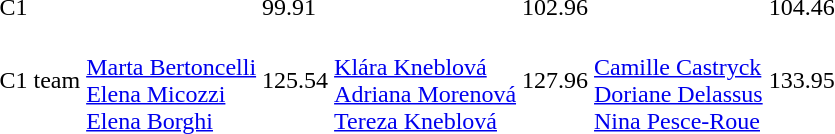<table>
<tr>
<td>C1</td>
<td></td>
<td>99.91</td>
<td></td>
<td>102.96</td>
<td></td>
<td>104.46</td>
</tr>
<tr>
<td>C1 team</td>
<td><br><a href='#'>Marta Bertoncelli</a><br><a href='#'>Elena Micozzi</a><br><a href='#'>Elena Borghi</a></td>
<td>125.54</td>
<td><br><a href='#'>Klára Kneblová</a><br><a href='#'>Adriana Morenová</a><br><a href='#'>Tereza Kneblová</a></td>
<td>127.96</td>
<td><br><a href='#'>Camille Castryck</a><br><a href='#'>Doriane Delassus</a><br><a href='#'>Nina Pesce-Roue</a></td>
<td>133.95</td>
</tr>
</table>
